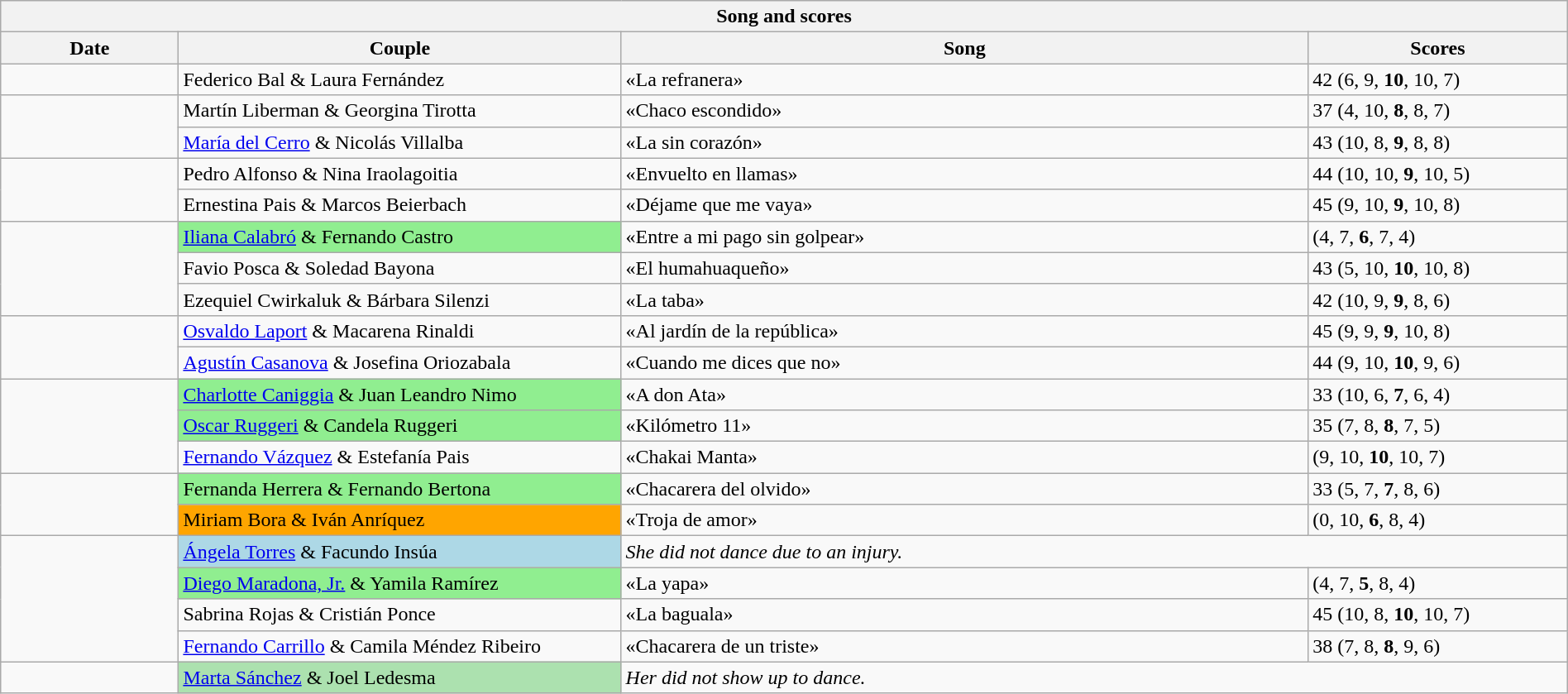<table class="wikitable collapsible collapsed" style=" text-align: align; width: 100%;">
<tr>
<th colspan="11" style="with: 100%;" align="center">Song and scores</th>
</tr>
<tr>
<th width=80>Date</th>
<th width=210>Couple</th>
<th width=330>Song</th>
<th width=120>Scores</th>
</tr>
<tr>
<td rowspan="1"></td>
<td bgcolor="">Federico Bal & Laura Fernández</td>
<td>«La refranera» </td>
<td>42 (6, 9, <strong>10</strong>, 10, 7)</td>
</tr>
<tr>
<td rowspan="2"></td>
<td bgcolor="">Martín Liberman & Georgina Tirotta</td>
<td>«Chaco escondido» </td>
<td>37 (4, 10, <strong>8</strong>, 8, 7)</td>
</tr>
<tr>
<td bgcolor=""><a href='#'>María del Cerro</a> & Nicolás Villalba</td>
<td>«La sin corazón» </td>
<td>43 (10, 8, <strong>9</strong>, 8, 8)</td>
</tr>
<tr>
<td rowspan="2"></td>
<td bgcolor="">Pedro Alfonso & Nina Iraolagoitia</td>
<td>«Envuelto en llamas» </td>
<td>44 (10, 10, <strong>9</strong>, 10, 5)</td>
</tr>
<tr>
<td bgcolor="">Ernestina Pais & Marcos Beierbach</td>
<td>«Déjame que me vaya» </td>
<td>45 (9, 10, <strong>9</strong>, 10, 8)</td>
</tr>
<tr>
<td rowspan="3"></td>
<td bgcolor="lightgreen"><a href='#'>Iliana Calabró</a> & Fernando Castro</td>
<td>«Entre a mi pago sin golpear» </td>
<td> (4, 7, <strong>6</strong>, 7, 4)</td>
</tr>
<tr>
<td bgcolor="">Favio Posca & Soledad Bayona</td>
<td>«El humahuaqueño» </td>
<td>43 (5, 10, <strong>10</strong>, 10, 8)</td>
</tr>
<tr>
<td bgcolor="">Ezequiel Cwirkaluk & Bárbara Silenzi</td>
<td>«La taba» </td>
<td>42 (10, 9, <strong>9</strong>, 8, 6)</td>
</tr>
<tr>
<td rowspan="2"></td>
<td bgcolor=""><a href='#'>Osvaldo Laport</a> & Macarena Rinaldi</td>
<td>«Al jardín de la república» </td>
<td>45 (9, 9, <strong>9</strong>, 10, 8)</td>
</tr>
<tr>
<td bgcolor=""><a href='#'>Agustín Casanova</a> & Josefina Oriozabala</td>
<td>«Cuando me dices que no» </td>
<td>44 (9, 10, <strong>10</strong>, 9, 6)</td>
</tr>
<tr>
<td rowspan="3"></td>
<td bgcolor="lightgreen"><a href='#'>Charlotte Caniggia</a> & Juan Leandro Nimo</td>
<td>«A don Ata» </td>
<td>33 (10, 6, <strong>7</strong>, 6, 4)</td>
</tr>
<tr>
<td bgcolor="lightgreen"><a href='#'>Oscar Ruggeri</a> & Candela Ruggeri</td>
<td>«Kilómetro 11» </td>
<td>35 (7, 8, <strong>8</strong>, 7, 5)</td>
</tr>
<tr>
<td bgcolor=""><a href='#'>Fernando Vázquez</a> & Estefanía Pais</td>
<td>«Chakai Manta» </td>
<td> (9, 10, <strong>10</strong>, 10, 7)</td>
</tr>
<tr>
<td rowspan="2"></td>
<td bgcolor="lightgreen">Fernanda Herrera & Fernando Bertona</td>
<td>«Chacarera del olvido» </td>
<td>33 (5, 7, <strong>7</strong>, 8, 6)</td>
</tr>
<tr>
<td bgcolor="orange">Miriam Bora & Iván Anríquez</td>
<td>«Troja de amor» </td>
<td> (0, 10, <strong>6</strong>, 8, 4)</td>
</tr>
<tr>
<td rowspan="4"></td>
<td bgcolor="lightblue"><a href='#'>Ángela Torres</a> & Facundo Insúa</td>
<td colspan="2"><em>She did not dance due to an injury.</em></td>
</tr>
<tr>
<td bgcolor="lightgreen"><a href='#'>Diego Maradona, Jr.</a> & Yamila Ramírez</td>
<td>«La yapa» </td>
<td> (4, 7, <strong>5</strong>, 8, 4)</td>
</tr>
<tr>
<td bgcolor="">Sabrina Rojas & Cristián Ponce</td>
<td>«La baguala» </td>
<td>45 (10, 8, <strong>10</strong>, 10, 7)</td>
</tr>
<tr>
<td bgcolor=""><a href='#'>Fernando Carrillo</a> & Camila Méndez Ribeiro</td>
<td>«Chacarera de un triste» </td>
<td>38 (7, 8, <strong>8</strong>, 9, 6)</td>
</tr>
<tr>
<td rowspan="1"></td>
<td bgcolor="#ACE1AF"><a href='#'>Marta Sánchez</a> & Joel Ledesma</td>
<td colspan="2"><em>Her did not show up to dance.</em></td>
</tr>
</table>
